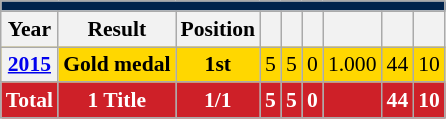<table class="wikitable" style="font-size:90%; text-align:center;">
<tr>
<th style="background:#00234C;" colspan="9"><a href='#'></a></th>
</tr>
<tr>
<th scope="col">Year</th>
<th scope="col">Result</th>
<th scope="col">Position</th>
<th scope="col"></th>
<th scope="col"></th>
<th scope="col"></th>
<th scope="col"></th>
<th scope="col"></th>
<th scope="col"></th>
</tr>
<tr style="background:gold">
<th> <a href='#'>2015</a></th>
<td> <strong>Gold medal</strong></td>
<td><strong>1st</strong></td>
<td>5</td>
<td>5</td>
<td>0</td>
<td>1.000</td>
<td>44</td>
<td>10</td>
</tr>
<tr>
<th style="color:white; background:#CE2028;">Total</th>
<th style="color:white; background:#CE2028;">1 Title</th>
<th style="color:white; background:#CE2028;">1/1</th>
<th style="color:white; background:#CE2028;">5</th>
<th style="color:white; background:#CE2028;">5</th>
<th style="color:white; background:#CE2028;">0</th>
<th style="color:white; background:#CE2028;"></th>
<th style="color:white; background:#CE2028;">44</th>
<th style="color:white; background:#CE2028;">10</th>
</tr>
</table>
